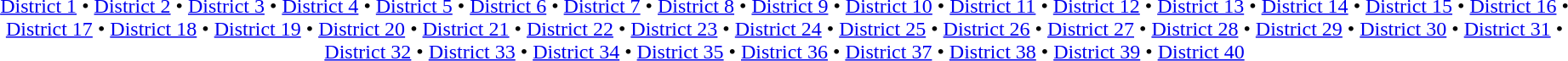<table id=toc class=toc summary=Contents>
<tr>
<td align=center><br><a href='#'>District 1</a> • <a href='#'>District 2</a> • <a href='#'>District 3</a> • <a href='#'>District 4</a> • <a href='#'>District 5</a> • <a href='#'>District 6</a> • <a href='#'>District 7</a> • <a href='#'>District 8</a> • <a href='#'>District 9</a> • <a href='#'>District 10</a> • <a href='#'>District 11</a> •
<a href='#'>District 12</a> • <a href='#'>District 13</a> • <a href='#'>District 14</a> •
<a href='#'>District 15</a> • <a href='#'>District 16</a> • <a href='#'>District 17</a> •
<a href='#'>District 18</a> • <a href='#'>District 19</a> • <a href='#'>District 20</a> • <a href='#'>District 21</a> • <a href='#'>District 22</a> • <a href='#'>District 23</a> • <a href='#'>District 24</a> • <a href='#'>District 25</a> • <a href='#'>District 26</a> • <a href='#'>District 27</a> • <a href='#'>District 28</a> • <a href='#'>District 29</a> • <a href='#'>District 30</a> • <a href='#'>District 31</a> • <a href='#'>District 32</a> • <a href='#'>District 33</a> • <a href='#'>District 34</a> • <a href='#'>District 35</a> • <a href='#'>District 36</a> • <a href='#'>District 37</a> • <a href='#'>District 38</a> • <a href='#'>District 39</a> • <a href='#'>District 40</a></td>
</tr>
</table>
